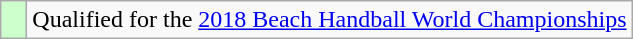<table class="wikitable" style="text-align: left;">
<tr>
<td width=10px bgcolor=#ccffcc></td>
<td>Qualified for the <a href='#'>2018 Beach Handball World Championships</a></td>
</tr>
</table>
